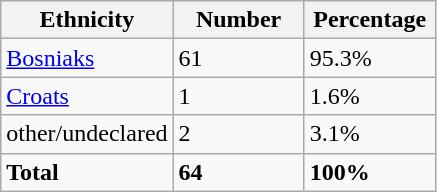<table class="wikitable">
<tr>
<th width="100px">Ethnicity</th>
<th width="80px">Number</th>
<th width="80px">Percentage</th>
</tr>
<tr>
<td><a href='#'>Bosniaks</a></td>
<td>61</td>
<td>95.3%</td>
</tr>
<tr>
<td><a href='#'>Croats</a></td>
<td>1</td>
<td>1.6%</td>
</tr>
<tr>
<td>other/undeclared</td>
<td>2</td>
<td>3.1%</td>
</tr>
<tr>
<td><strong>Total</strong></td>
<td><strong>64</strong></td>
<td><strong>100%</strong></td>
</tr>
</table>
